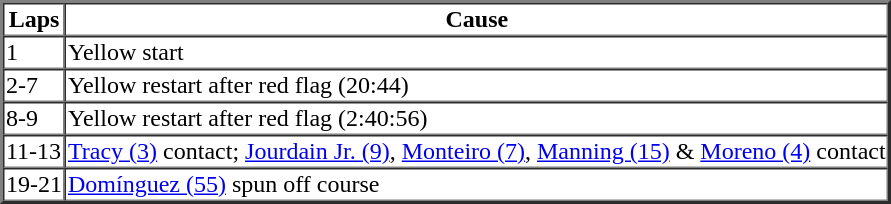<table border=2 cellspacing=0>
<tr>
<th>Laps</th>
<th>Cause</th>
</tr>
<tr>
<td>1</td>
<td>Yellow start</td>
</tr>
<tr>
<td>2-7</td>
<td>Yellow restart after red flag (20:44)</td>
</tr>
<tr>
<td>8-9</td>
<td>Yellow restart after red flag (2:40:56)</td>
</tr>
<tr>
<td>11-13</td>
<td><a href='#'>Tracy (3)</a> contact; <a href='#'>Jourdain Jr. (9)</a>, <a href='#'>Monteiro (7)</a>, <a href='#'>Manning (15)</a> & <a href='#'>Moreno (4)</a> contact</td>
</tr>
<tr>
<td>19-21</td>
<td><a href='#'>Domínguez (55)</a> spun off course</td>
</tr>
</table>
